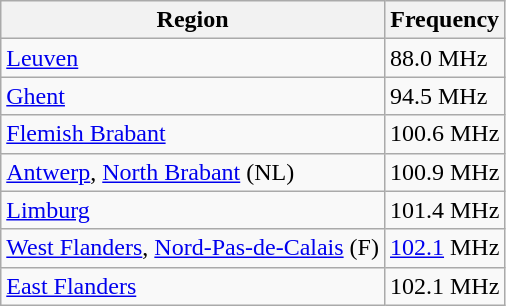<table class="wikitable">
<tr>
<th>Region</th>
<th>Frequency</th>
</tr>
<tr>
<td> <a href='#'>Leuven</a></td>
<td>88.0 MHz</td>
</tr>
<tr>
<td> <a href='#'>Ghent</a></td>
<td>94.5 MHz</td>
</tr>
<tr>
<td> <a href='#'>Flemish Brabant</a></td>
<td>100.6 MHz</td>
</tr>
<tr>
<td> <a href='#'>Antwerp</a>,  <a href='#'>North Brabant</a> (NL)</td>
<td>100.9 MHz</td>
</tr>
<tr>
<td> <a href='#'>Limburg</a></td>
<td>101.4 MHz</td>
</tr>
<tr>
<td> <a href='#'>West Flanders</a>,  <a href='#'>Nord-Pas-de-Calais</a> (F)</td>
<td><a href='#'>102.1</a> MHz</td>
</tr>
<tr>
<td> <a href='#'>East Flanders</a></td>
<td>102.1 MHz</td>
</tr>
</table>
